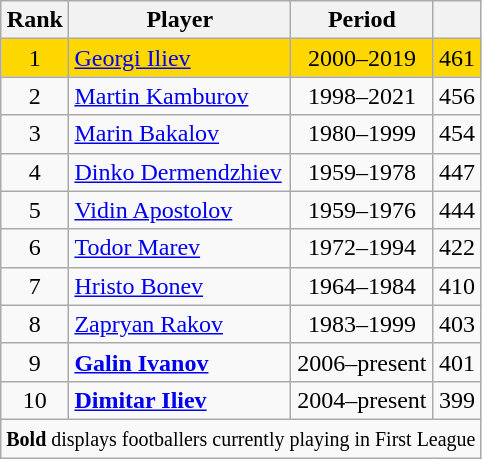<table class="wikitable" style="text-align:center;margin-left:1em">
<tr>
<th>Rank</th>
<th>Player</th>
<th>Period</th>
<th></th>
</tr>
<tr bgcolor=gold>
<td>1</td>
<td style="text-align:left;"> <a href='#'>Georgi Iliev</a></td>
<td>2000–2019</td>
<td>461</td>
</tr>
<tr>
<td>2</td>
<td style="text-align:left;"> <a href='#'>Martin Kamburov</a></td>
<td>1998–2021</td>
<td>456</td>
</tr>
<tr>
<td>3</td>
<td style="text-align:left;"> <a href='#'>Marin Bakalov</a></td>
<td>1980–1999</td>
<td>454</td>
</tr>
<tr>
<td>4</td>
<td style="text-align:left;"> <a href='#'>Dinko Dermendzhiev</a></td>
<td>1959–1978</td>
<td>447</td>
</tr>
<tr>
<td>5</td>
<td style="text-align:left;"> <a href='#'>Vidin Apostolov</a></td>
<td>1959–1976</td>
<td>444</td>
</tr>
<tr>
<td>6</td>
<td style="text-align:left;"> <a href='#'>Todor Marev</a></td>
<td>1972–1994</td>
<td>422</td>
</tr>
<tr>
<td>7</td>
<td style="text-align:left;"> <a href='#'>Hristo Bonev</a></td>
<td>1964–1984</td>
<td>410</td>
</tr>
<tr>
<td>8</td>
<td style="text-align:left;"> <a href='#'>Zapryan Rakov</a></td>
<td>1983–1999</td>
<td>403</td>
</tr>
<tr>
<td>9</td>
<td style="text-align:left;"> <strong><a href='#'>Galin Ivanov</a></strong></td>
<td>2006–present</td>
<td>401</td>
</tr>
<tr>
<td>10</td>
<td style="text-align:left;"> <strong><a href='#'>Dimitar Iliev</a></strong></td>
<td>2004–present</td>
<td>399</td>
</tr>
<tr>
<td colspan="4"><small><strong>Bold</strong> displays footballers currently playing in First League</small><br><small></small></td>
</tr>
</table>
